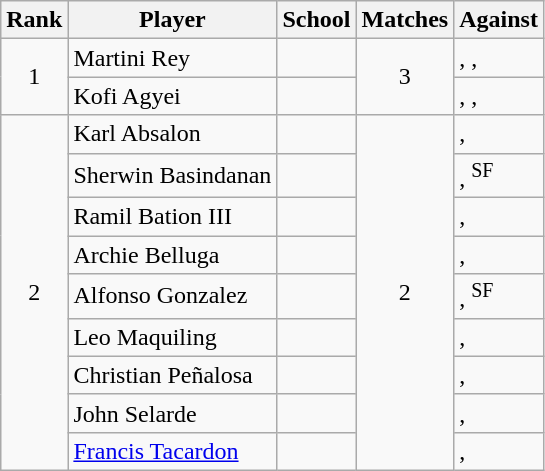<table class="wikitable" style="text-align:center">
<tr>
<th>Rank</th>
<th>Player</th>
<th>School</th>
<th>Matches</th>
<th>Against</th>
</tr>
<tr>
<td rowspan=2>1</td>
<td align="left"> Martini Rey</td>
<td align="left"></td>
<td rowspan=2>3</td>
<td align="left">, , </td>
</tr>
<tr>
<td align="left"> Kofi Agyei</td>
<td align="left"></td>
<td align="left">, , </td>
</tr>
<tr>
<td rowspan="9">2</td>
<td align="left"> Karl Absalon</td>
<td align="left"></td>
<td rowspan="9">2</td>
<td align="left">, </td>
</tr>
<tr>
<td align="left"> Sherwin Basindanan</td>
<td align="left"></td>
<td align="left">, <sup>SF</sup></td>
</tr>
<tr>
<td align="left"> Ramil Bation III</td>
<td align="left"></td>
<td align="left">, </td>
</tr>
<tr>
<td align="left"> Archie Belluga</td>
<td align="left"></td>
<td align="left">, </td>
</tr>
<tr>
<td align="left"> Alfonso Gonzalez</td>
<td align="left"></td>
<td align="left">, <sup>SF</sup></td>
</tr>
<tr>
<td align="left"> Leo Maquiling</td>
<td align="left"></td>
<td align="left">, </td>
</tr>
<tr>
<td align="left"> Christian Peñalosa</td>
<td align="left"></td>
<td align="left">, </td>
</tr>
<tr>
<td align="left"> John Selarde</td>
<td align="left"></td>
<td align="left">, </td>
</tr>
<tr>
<td align="left"> <a href='#'>Francis Tacardon</a></td>
<td align="left"></td>
<td align="left">, </td>
</tr>
</table>
